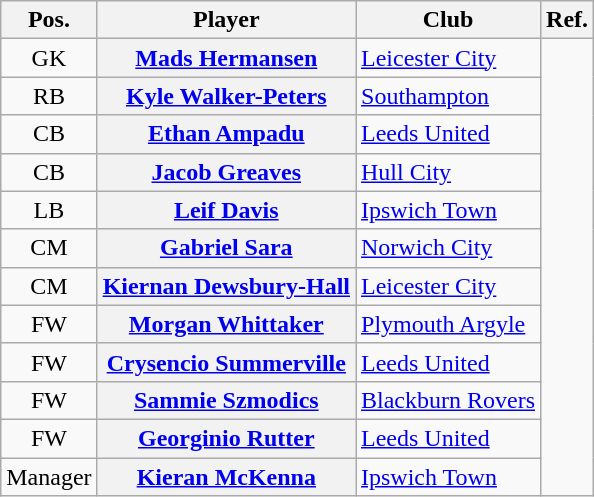<table class="wikitable plainrowheaders" style="text-align: left">
<tr>
<th scope="col">Pos.</th>
<th scope="col">Player</th>
<th scope="col">Club</th>
<th>Ref.</th>
</tr>
<tr>
<td style="text-align:center">GK</td>
<th scope="row"> <a href='#'>Mads Hermansen</a></th>
<td><a href='#'>Leicester City</a></td>
<td rowspan="12"></td>
</tr>
<tr>
<td style="text-align:center">RB</td>
<th scope="row"> <a href='#'>Kyle Walker-Peters</a></th>
<td><a href='#'>Southampton</a></td>
</tr>
<tr>
<td style="text-align:center">CB</td>
<th scope="row"> <a href='#'>Ethan Ampadu</a></th>
<td><a href='#'>Leeds United</a></td>
</tr>
<tr>
<td style="text-align:center">CB</td>
<th scope="row"> <a href='#'>Jacob Greaves</a></th>
<td><a href='#'>Hull City</a></td>
</tr>
<tr>
<td style="text-align:center">LB</td>
<th scope="row"> <a href='#'>Leif Davis</a></th>
<td><a href='#'>Ipswich Town</a></td>
</tr>
<tr>
<td style="text-align:center">CM</td>
<th scope="row"> <a href='#'>Gabriel Sara</a></th>
<td><a href='#'>Norwich City</a></td>
</tr>
<tr>
<td style="text-align:center">CM</td>
<th scope="row"> <a href='#'>Kiernan Dewsbury-Hall</a></th>
<td><a href='#'>Leicester City</a></td>
</tr>
<tr>
<td style="text-align:center">FW</td>
<th scope="row"> <a href='#'>Morgan Whittaker</a></th>
<td><a href='#'>Plymouth Argyle</a></td>
</tr>
<tr>
<td style="text-align:center">FW</td>
<th scope="row"> <a href='#'>Crysencio Summerville </a></th>
<td><a href='#'>Leeds United</a></td>
</tr>
<tr>
<td style="text-align:center">FW</td>
<th scope="row"> <a href='#'>Sammie Szmodics </a></th>
<td><a href='#'>Blackburn Rovers</a></td>
</tr>
<tr>
<td style="text-align:center">FW</td>
<th scope="row"> <a href='#'>Georginio Rutter</a></th>
<td><a href='#'>Leeds United</a></td>
</tr>
<tr>
<td style="text-align:center">Manager</td>
<th scope="row"> <a href='#'>Kieran McKenna</a></th>
<td><a href='#'>Ipswich Town</a></td>
</tr>
</table>
